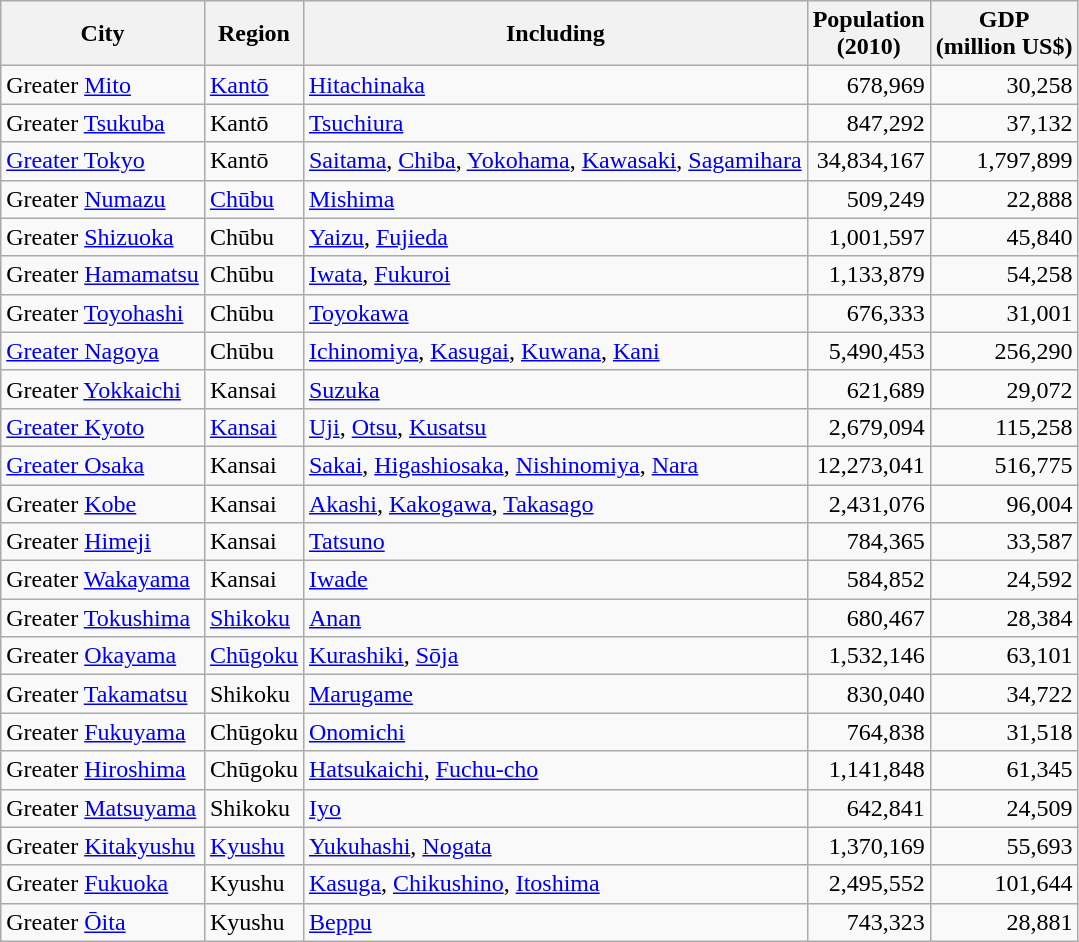<table class="wikitable sortable">
<tr>
<th>City</th>
<th>Region</th>
<th>Including</th>
<th>Population<br>(2010)</th>
<th>GDP<br>(million US$)</th>
</tr>
<tr>
<td>Greater <a href='#'>Mito</a></td>
<td><a href='#'>Kantō</a></td>
<td><a href='#'>Hitachinaka</a></td>
<td style="text-align:right;">678,969</td>
<td style="text-align:right;">30,258</td>
</tr>
<tr>
<td>Greater <a href='#'>Tsukuba</a></td>
<td>Kantō</td>
<td><a href='#'>Tsuchiura</a></td>
<td style="text-align:right;">847,292</td>
<td style="text-align:right;">37,132</td>
</tr>
<tr>
<td><a href='#'>Greater Tokyo</a></td>
<td>Kantō</td>
<td><a href='#'>Saitama</a>, <a href='#'>Chiba</a>, <a href='#'>Yokohama</a>, <a href='#'>Kawasaki</a>, <a href='#'>Sagamihara</a></td>
<td style="text-align:right;">34,834,167</td>
<td style="text-align:right;">1,797,899</td>
</tr>
<tr>
<td>Greater <a href='#'>Numazu</a></td>
<td><a href='#'>Chūbu</a></td>
<td><a href='#'>Mishima</a></td>
<td style="text-align:right;">509,249</td>
<td style="text-align:right;">22,888</td>
</tr>
<tr>
<td>Greater <a href='#'>Shizuoka</a></td>
<td>Chūbu</td>
<td><a href='#'>Yaizu</a>, <a href='#'>Fujieda</a></td>
<td style="text-align:right;">1,001,597</td>
<td style="text-align:right;">45,840</td>
</tr>
<tr>
<td>Greater <a href='#'>Hamamatsu</a></td>
<td>Chūbu</td>
<td><a href='#'>Iwata</a>, <a href='#'>Fukuroi</a></td>
<td style="text-align:right;">1,133,879</td>
<td style="text-align:right;">54,258</td>
</tr>
<tr>
<td>Greater <a href='#'>Toyohashi</a></td>
<td>Chūbu</td>
<td><a href='#'>Toyokawa</a></td>
<td style="text-align:right;">676,333</td>
<td style="text-align:right;">31,001</td>
</tr>
<tr>
<td><a href='#'>Greater Nagoya</a></td>
<td>Chūbu</td>
<td><a href='#'>Ichinomiya</a>, <a href='#'>Kasugai</a>, <a href='#'>Kuwana</a>, <a href='#'>Kani</a></td>
<td style="text-align:right;">5,490,453</td>
<td style="text-align:right;">256,290</td>
</tr>
<tr>
<td>Greater <a href='#'>Yokkaichi</a></td>
<td>Kansai</td>
<td><a href='#'>Suzuka</a></td>
<td style="text-align:right;">621,689</td>
<td style="text-align:right;">29,072</td>
</tr>
<tr>
<td><a href='#'>Greater Kyoto</a></td>
<td><a href='#'>Kansai</a></td>
<td><a href='#'>Uji</a>, <a href='#'>Otsu</a>, <a href='#'>Kusatsu</a></td>
<td style="text-align:right;">2,679,094</td>
<td style="text-align:right;">115,258</td>
</tr>
<tr>
<td><a href='#'>Greater Osaka</a></td>
<td>Kansai</td>
<td><a href='#'>Sakai</a>, <a href='#'>Higashiosaka</a>, <a href='#'>Nishinomiya</a>, <a href='#'>Nara</a></td>
<td style="text-align:right;">12,273,041</td>
<td style="text-align:right;">516,775</td>
</tr>
<tr>
<td>Greater <a href='#'>Kobe</a></td>
<td>Kansai</td>
<td><a href='#'>Akashi</a>, <a href='#'>Kakogawa</a>, <a href='#'>Takasago</a></td>
<td style="text-align:right;">2,431,076</td>
<td style="text-align:right;">96,004</td>
</tr>
<tr>
<td>Greater <a href='#'>Himeji</a></td>
<td>Kansai</td>
<td><a href='#'>Tatsuno</a></td>
<td style="text-align:right;">784,365</td>
<td style="text-align:right;">33,587</td>
</tr>
<tr>
<td>Greater <a href='#'>Wakayama</a></td>
<td>Kansai</td>
<td><a href='#'>Iwade</a></td>
<td style="text-align:right;">584,852</td>
<td style="text-align:right;">24,592</td>
</tr>
<tr>
<td>Greater <a href='#'>Tokushima</a></td>
<td><a href='#'>Shikoku</a></td>
<td><a href='#'>Anan</a></td>
<td style="text-align:right;">680,467</td>
<td style="text-align:right;">28,384</td>
</tr>
<tr>
<td>Greater <a href='#'>Okayama</a></td>
<td><a href='#'>Chūgoku</a></td>
<td><a href='#'>Kurashiki</a>, <a href='#'>Sōja</a></td>
<td style="text-align:right;">1,532,146</td>
<td style="text-align:right;">63,101</td>
</tr>
<tr>
<td>Greater <a href='#'>Takamatsu</a></td>
<td>Shikoku</td>
<td><a href='#'>Marugame</a></td>
<td style="text-align:right;">830,040</td>
<td style="text-align:right;">34,722</td>
</tr>
<tr>
<td>Greater <a href='#'>Fukuyama</a></td>
<td>Chūgoku</td>
<td><a href='#'>Onomichi</a></td>
<td style="text-align:right;">764,838</td>
<td style="text-align:right;">31,518</td>
</tr>
<tr>
<td>Greater <a href='#'>Hiroshima</a></td>
<td>Chūgoku</td>
<td><a href='#'>Hatsukaichi</a>, <a href='#'>Fuchu-cho</a></td>
<td style="text-align:right;">1,141,848</td>
<td style="text-align:right;">61,345</td>
</tr>
<tr>
<td>Greater <a href='#'>Matsuyama</a></td>
<td>Shikoku</td>
<td><a href='#'>Iyo</a></td>
<td style="text-align:right;">642,841</td>
<td style="text-align:right;">24,509</td>
</tr>
<tr>
<td>Greater <a href='#'>Kitakyushu</a></td>
<td><a href='#'>Kyushu</a></td>
<td><a href='#'>Yukuhashi</a>, <a href='#'>Nogata</a></td>
<td style="text-align:right;">1,370,169</td>
<td style="text-align:right;">55,693</td>
</tr>
<tr>
<td>Greater <a href='#'>Fukuoka</a></td>
<td>Kyushu</td>
<td><a href='#'>Kasuga</a>, <a href='#'>Chikushino</a>, <a href='#'>Itoshima</a></td>
<td style="text-align:right;">2,495,552</td>
<td style="text-align:right;">101,644</td>
</tr>
<tr>
<td>Greater <a href='#'>Ōita</a></td>
<td>Kyushu</td>
<td><a href='#'>Beppu</a></td>
<td style="text-align:right;">743,323</td>
<td style="text-align:right;">28,881</td>
</tr>
</table>
